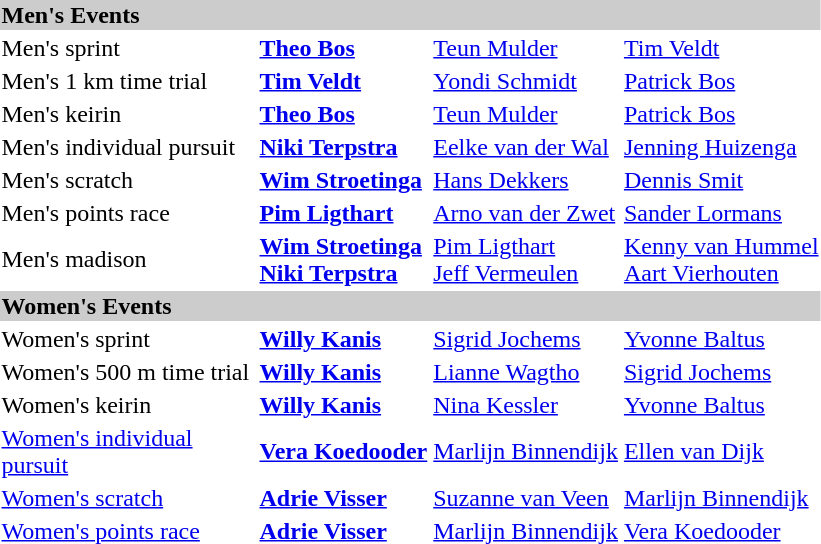<table>
<tr bgcolor="#cccccc">
<td colspan=4><strong>Men's Events</strong></td>
</tr>
<tr>
<td>Men's sprint</td>
<td><strong><a href='#'>Theo Bos</a></strong></td>
<td><a href='#'>Teun Mulder</a></td>
<td><a href='#'>Tim Veldt</a></td>
</tr>
<tr>
<td>Men's 1 km time trial</td>
<td><strong><a href='#'>Tim Veldt</a></strong></td>
<td><a href='#'>Yondi Schmidt</a></td>
<td><a href='#'>Patrick Bos</a></td>
</tr>
<tr>
<td>Men's keirin<br></td>
<td><strong><a href='#'>Theo Bos</a></strong></td>
<td><a href='#'>Teun Mulder</a></td>
<td><a href='#'>Patrick Bos</a></td>
</tr>
<tr>
<td>Men's individual pursuit</td>
<td><strong><a href='#'>Niki Terpstra</a></strong></td>
<td><a href='#'>Eelke van der Wal</a></td>
<td><a href='#'>Jenning Huizenga</a></td>
</tr>
<tr>
<td>Men's scratch</td>
<td><strong><a href='#'>Wim Stroetinga</a></strong></td>
<td><a href='#'>Hans Dekkers</a></td>
<td><a href='#'>Dennis Smit</a></td>
</tr>
<tr>
<td>Men's points race<br></td>
<td><strong><a href='#'>Pim Ligthart</a></strong></td>
<td><a href='#'>Arno van der Zwet</a></td>
<td><a href='#'>Sander Lormans</a></td>
</tr>
<tr>
<td>Men's madison</td>
<td><strong><a href='#'>Wim Stroetinga</a></strong><br><strong><a href='#'>Niki Terpstra</a></strong></td>
<td><a href='#'>Pim Ligthart</a><br><a href='#'>Jeff Vermeulen</a></td>
<td><a href='#'>Kenny van Hummel</a><br><a href='#'>Aart Vierhouten</a></td>
</tr>
<tr bgcolor="#cccccc">
<td colspan=4><strong>Women's Events</strong></td>
</tr>
<tr>
<td>Women's sprint</td>
<td><strong><a href='#'>Willy Kanis</a></strong></td>
<td><a href='#'>Sigrid Jochems</a></td>
<td><a href='#'>Yvonne Baltus</a></td>
</tr>
<tr>
<td>Women's 500 m time trial<br></td>
<td><strong><a href='#'>Willy Kanis</a></strong></td>
<td><a href='#'>Lianne Wagtho</a></td>
<td><a href='#'>Sigrid Jochems</a></td>
</tr>
<tr>
<td>Women's keirin</td>
<td><strong><a href='#'>Willy Kanis</a></strong></td>
<td><a href='#'>Nina Kessler</a></td>
<td><a href='#'>Yvonne Baltus</a></td>
</tr>
<tr>
<td width=168><a href='#'>Women's individual pursuit</a><br></td>
<td><strong><a href='#'>Vera Koedooder</a></strong></td>
<td><a href='#'>Marlijn Binnendijk</a></td>
<td><a href='#'>Ellen van Dijk</a></td>
</tr>
<tr>
<td><a href='#'>Women's scratch</a></td>
<td><strong><a href='#'>Adrie Visser</a></strong></td>
<td><a href='#'>Suzanne van Veen</a></td>
<td><a href='#'>Marlijn Binnendijk</a></td>
</tr>
<tr>
<td><a href='#'>Women's points race</a><br></td>
<td><strong><a href='#'>Adrie Visser</a></strong></td>
<td><a href='#'>Marlijn Binnendijk</a></td>
<td><a href='#'>Vera Koedooder</a></td>
</tr>
</table>
